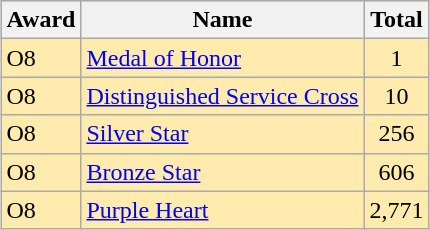<table class="wikitable floatright"  style="text-align:left; margin:auto; background:#ffebad;" colspan="5">
<tr style="background:#ccc;">
<th>Award</th>
<th>Name</th>
<th>Total</th>
</tr>
<tr>
<td><span>O8</span></td>
<td><a href='#'>Medal of Honor</a></td>
<td style="text-align:center;">1</td>
</tr>
<tr>
<td><span>O8</span></td>
<td><a href='#'>Distinguished Service Cross</a></td>
<td style="text-align:center;">10</td>
</tr>
<tr>
<td><span>O8</span></td>
<td><a href='#'>Silver Star</a></td>
<td style="text-align:center;">256</td>
</tr>
<tr>
<td><span>O8</span></td>
<td><a href='#'>Bronze Star</a></td>
<td style="text-align:center;">606</td>
</tr>
<tr>
<td><span>O8</span></td>
<td><a href='#'>Purple Heart</a></td>
<td style="text-align:center;">2,771</td>
</tr>
</table>
